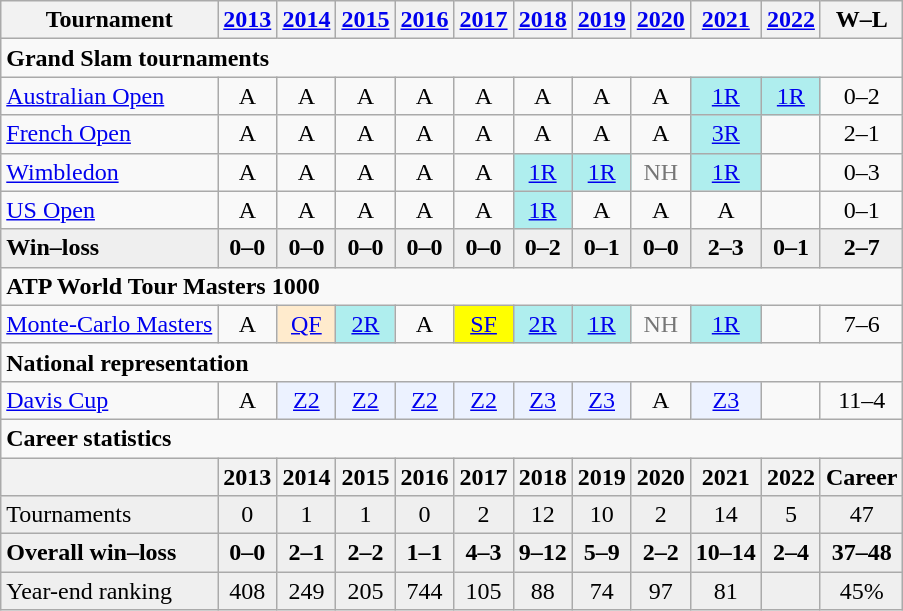<table class=wikitable style=text-align:center>
<tr>
<th>Tournament</th>
<th><a href='#'>2013</a></th>
<th><a href='#'>2014</a></th>
<th><a href='#'>2015</a></th>
<th><a href='#'>2016</a></th>
<th><a href='#'>2017</a></th>
<th><a href='#'>2018</a></th>
<th><a href='#'>2019</a></th>
<th><a href='#'>2020</a></th>
<th><a href='#'>2021</a></th>
<th><a href='#'>2022</a></th>
<th>W–L</th>
</tr>
<tr>
<td colspan="12" align="left"><strong>Grand Slam tournaments</strong></td>
</tr>
<tr>
<td align=left><a href='#'>Australian Open</a></td>
<td>A</td>
<td>A</td>
<td>A</td>
<td>A</td>
<td>A</td>
<td>A</td>
<td>A</td>
<td>A</td>
<td bgcolor=afeeee><a href='#'>1R</a></td>
<td bgcolor=afeeee><a href='#'>1R</a></td>
<td>0–2</td>
</tr>
<tr>
<td align=left><a href='#'>French Open</a></td>
<td>A</td>
<td>A</td>
<td>A</td>
<td>A</td>
<td>A</td>
<td>A</td>
<td>A</td>
<td>A</td>
<td bgcolor=afeeee><a href='#'>3R</a></td>
<td></td>
<td>2–1</td>
</tr>
<tr>
<td align=left><a href='#'>Wimbledon</a></td>
<td>A</td>
<td>A</td>
<td>A</td>
<td>A</td>
<td>A</td>
<td bgcolor=afeeee><a href='#'>1R</a></td>
<td bgcolor=afeeee><a href='#'>1R</a></td>
<td style=color:#767676>NH</td>
<td bgcolor=afeeee><a href='#'>1R</a></td>
<td></td>
<td>0–3</td>
</tr>
<tr>
<td align=left><a href='#'>US Open</a></td>
<td>A</td>
<td>A</td>
<td>A</td>
<td>A</td>
<td>A</td>
<td bgcolor=afeeee><a href='#'>1R</a></td>
<td>A</td>
<td>A</td>
<td>A</td>
<td></td>
<td>0–1</td>
</tr>
<tr style=font-weight:bold;background:#efefef>
<td style=text-align:left>Win–loss</td>
<td>0–0</td>
<td>0–0</td>
<td>0–0</td>
<td>0–0</td>
<td>0–0</td>
<td>0–2</td>
<td>0–1</td>
<td>0–0</td>
<td>2–3</td>
<td>0–1</td>
<td>2–7</td>
</tr>
<tr>
<td colspan="12" align="left"><strong>ATP World Tour Masters 1000</strong></td>
</tr>
<tr>
<td align=left><a href='#'>Monte-Carlo Masters</a></td>
<td>A</td>
<td bgcolor=ffebcd><a href='#'>QF</a></td>
<td bgcolor=afeeee><a href='#'>2R</a></td>
<td>A</td>
<td bgcolor=yellow><a href='#'>SF</a></td>
<td bgcolor=afeeee><a href='#'>2R</a></td>
<td bgcolor=afeeee><a href='#'>1R</a></td>
<td style=color:#767676>NH</td>
<td bgcolor=afeeee><a href='#'>1R</a></td>
<td></td>
<td>7–6</td>
</tr>
<tr>
<td colspan="12" align="left"><strong>National representation</strong></td>
</tr>
<tr>
<td align=left><a href='#'>Davis Cup</a></td>
<td>A</td>
<td bgcolor=ecf2ff><a href='#'>Z2</a></td>
<td bgcolor=ecf2ff><a href='#'>Z2</a></td>
<td bgcolor=ecf2ff><a href='#'>Z2</a></td>
<td bgcolor=ecf2ff><a href='#'>Z2</a></td>
<td bgcolor=ecf2ff><a href='#'>Z3</a></td>
<td bgcolor=ecf2ff><a href='#'>Z3</a></td>
<td>A</td>
<td bgcolor=ecf2ff><a href='#'>Z3</a></td>
<td></td>
<td>11–4</td>
</tr>
<tr>
<td colspan="12" align="left"><strong>Career statistics</strong></td>
</tr>
<tr>
<th></th>
<th>2013</th>
<th>2014</th>
<th>2015</th>
<th>2016</th>
<th>2017</th>
<th>2018</th>
<th>2019</th>
<th>2020</th>
<th>2021</th>
<th>2022</th>
<th>Career</th>
</tr>
<tr bgcolor=efefef>
<td align=left>Tournaments</td>
<td>0</td>
<td>1</td>
<td>1</td>
<td>0</td>
<td>2</td>
<td>12</td>
<td>10</td>
<td>2</td>
<td>14</td>
<td>5</td>
<td>47</td>
</tr>
<tr style=font-weight:bold;background:#efefef>
<td style=text-align:left>Overall win–loss</td>
<td>0–0</td>
<td>2–1</td>
<td>2–2</td>
<td>1–1</td>
<td>4–3</td>
<td>9–12</td>
<td>5–9</td>
<td>2–2</td>
<td>10–14</td>
<td>2–4</td>
<td>37–48</td>
</tr>
<tr bgcolor=efefef>
<td align=left>Year-end ranking</td>
<td>408</td>
<td>249</td>
<td>205</td>
<td>744</td>
<td>105</td>
<td>88</td>
<td>74</td>
<td>97</td>
<td>81</td>
<td></td>
<td>45%</td>
</tr>
</table>
